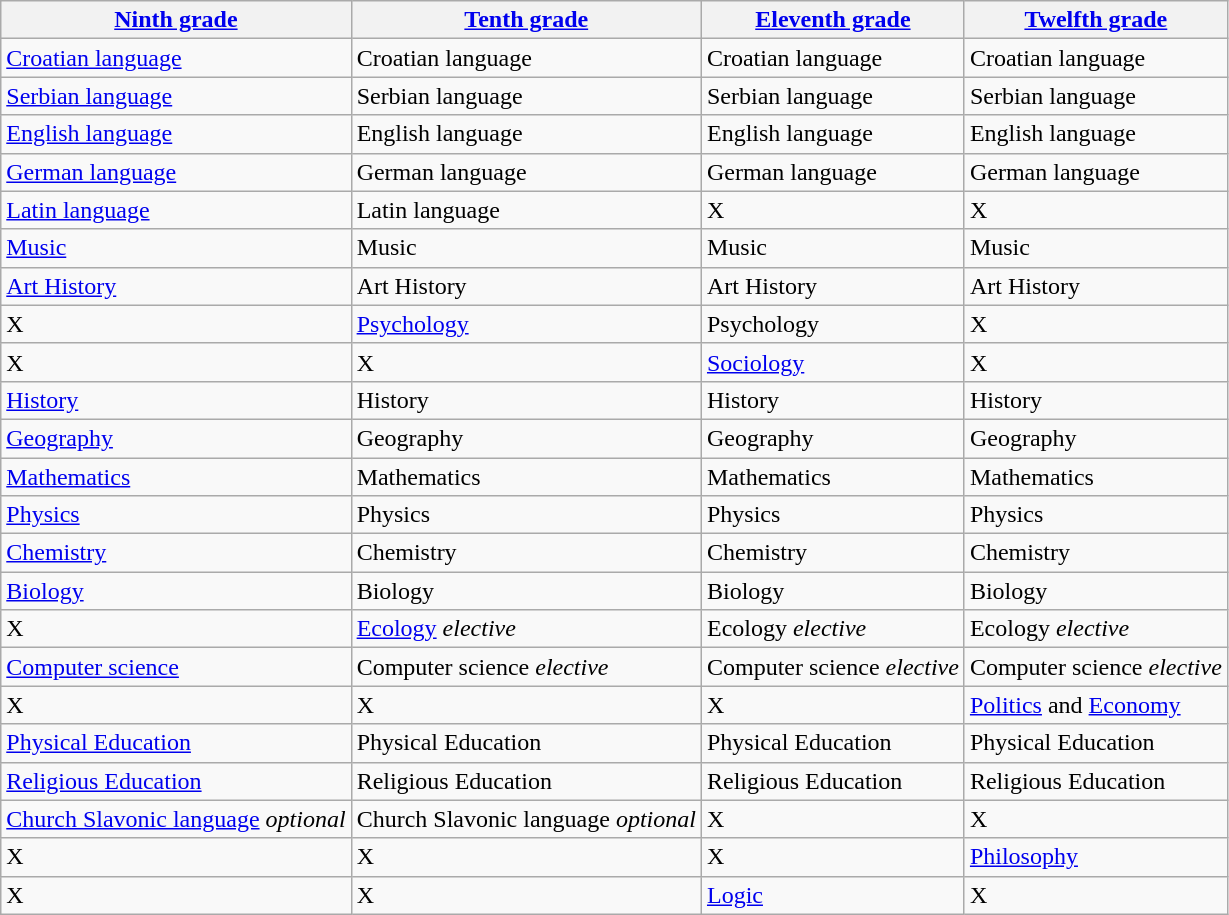<table class="wikitable sortable">
<tr>
<th><a href='#'>Ninth grade</a></th>
<th><a href='#'>Tenth grade</a></th>
<th><a href='#'>Eleventh grade</a></th>
<th><a href='#'>Twelfth grade</a></th>
</tr>
<tr>
<td><a href='#'>Croatian language</a></td>
<td>Croatian language</td>
<td>Croatian language</td>
<td>Croatian language</td>
</tr>
<tr>
<td><a href='#'>Serbian language</a></td>
<td>Serbian language</td>
<td>Serbian language</td>
<td>Serbian language</td>
</tr>
<tr>
<td><a href='#'>English language</a></td>
<td>English language</td>
<td>English language</td>
<td>English language</td>
</tr>
<tr>
<td><a href='#'>German language</a></td>
<td>German language</td>
<td>German language</td>
<td>German language</td>
</tr>
<tr>
<td><a href='#'>Latin language</a></td>
<td>Latin language</td>
<td>X</td>
<td>X</td>
</tr>
<tr>
<td><a href='#'>Music</a></td>
<td>Music</td>
<td>Music</td>
<td>Music</td>
</tr>
<tr>
<td><a href='#'>Art History</a></td>
<td>Art History</td>
<td>Art History</td>
<td>Art History</td>
</tr>
<tr>
<td>X</td>
<td><a href='#'>Psychology</a></td>
<td>Psychology</td>
<td>X</td>
</tr>
<tr>
<td>X</td>
<td>X</td>
<td><a href='#'>Sociology</a></td>
<td>X</td>
</tr>
<tr>
<td><a href='#'>History</a></td>
<td>History</td>
<td>History</td>
<td>History</td>
</tr>
<tr>
<td><a href='#'>Geography</a></td>
<td>Geography</td>
<td>Geography</td>
<td>Geography</td>
</tr>
<tr>
<td><a href='#'>Mathematics</a></td>
<td>Mathematics</td>
<td>Mathematics</td>
<td>Mathematics</td>
</tr>
<tr>
<td><a href='#'>Physics</a></td>
<td>Physics</td>
<td>Physics</td>
<td>Physics</td>
</tr>
<tr>
<td><a href='#'>Chemistry</a></td>
<td>Chemistry</td>
<td>Chemistry</td>
<td>Chemistry</td>
</tr>
<tr>
<td><a href='#'>Biology</a></td>
<td>Biology</td>
<td>Biology</td>
<td>Biology</td>
</tr>
<tr>
<td>X</td>
<td><a href='#'>Ecology</a> <em>elective</em></td>
<td>Ecology <em>elective</em></td>
<td>Ecology <em>elective</em></td>
</tr>
<tr>
<td><a href='#'>Computer science</a></td>
<td>Computer science <em>elective</em></td>
<td>Computer science <em>elective</em></td>
<td>Computer science <em>elective</em></td>
</tr>
<tr>
<td>X</td>
<td>X</td>
<td>X</td>
<td><a href='#'>Politics</a> and <a href='#'>Economy</a></td>
</tr>
<tr>
<td><a href='#'>Physical Education</a></td>
<td>Physical Education</td>
<td>Physical Education</td>
<td>Physical Education</td>
</tr>
<tr>
<td><a href='#'>Religious Education</a></td>
<td>Religious Education</td>
<td>Religious Education</td>
<td>Religious Education</td>
</tr>
<tr>
<td><a href='#'>Church Slavonic language</a> <em>optional</em></td>
<td>Church Slavonic language <em>optional</em></td>
<td>X</td>
<td>X</td>
</tr>
<tr>
<td>X</td>
<td>X</td>
<td>X</td>
<td><a href='#'>Philosophy</a></td>
</tr>
<tr>
<td>X</td>
<td>X</td>
<td><a href='#'>Logic</a></td>
<td>X</td>
</tr>
</table>
